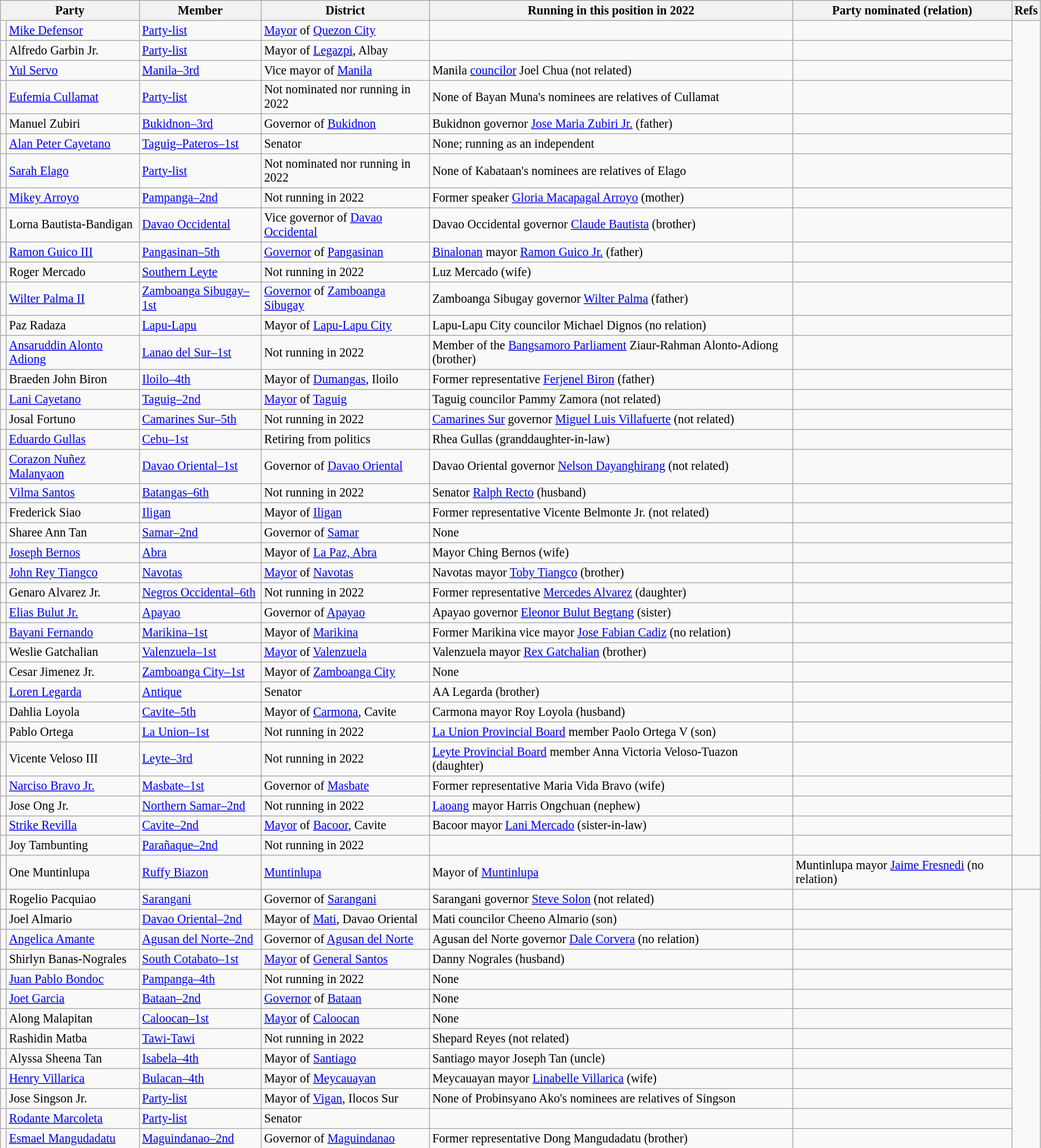<table class="wikitable" style="font-size:92%">
<tr>
<th colspan=2>Party</th>
<th>Member</th>
<th>District</th>
<th>Running in this position in 2022</th>
<th>Party nominated (relation)</th>
<th>Refs<br></th>
</tr>
<tr>
<td></td>
<td><a href='#'>Mike Defensor</a></td>
<td><a href='#'>Party-list</a></td>
<td><a href='#'>Mayor</a> of <a href='#'>Quezon City</a></td>
<td></td>
<td></td>
</tr>
<tr>
<td></td>
<td>Alfredo Garbin Jr.</td>
<td><a href='#'>Party-list</a></td>
<td>Mayor of <a href='#'>Legazpi</a>, Albay</td>
<td></td>
<td></td>
</tr>
<tr>
<td></td>
<td><a href='#'>Yul Servo</a></td>
<td><a href='#'>Manila–3rd</a></td>
<td>Vice mayor of <a href='#'>Manila</a></td>
<td>Manila <a href='#'>councilor</a> Joel Chua (not related)</td>
<td></td>
</tr>
<tr>
<td></td>
<td><a href='#'>Eufemia Cullamat</a></td>
<td><a href='#'>Party-list</a></td>
<td>Not nominated nor running in 2022</td>
<td>None of Bayan Muna's nominees are relatives of Cullamat</td>
<td></td>
</tr>
<tr>
<td></td>
<td>Manuel Zubiri</td>
<td><a href='#'>Bukidnon–3rd</a></td>
<td>Governor of <a href='#'>Bukidnon</a></td>
<td>Bukidnon governor <a href='#'>Jose Maria Zubiri Jr.</a> (father)</td>
<td></td>
</tr>
<tr>
<td></td>
<td><a href='#'>Alan Peter Cayetano</a></td>
<td><a href='#'>Taguig–Pateros–1st</a></td>
<td>Senator</td>
<td>None; running as an independent</td>
<td></td>
</tr>
<tr>
<td></td>
<td><a href='#'>Sarah Elago</a></td>
<td><a href='#'>Party-list</a></td>
<td>Not nominated nor running in 2022</td>
<td>None of Kabataan's nominees are relatives of Elago</td>
<td></td>
</tr>
<tr>
<td></td>
<td><a href='#'>Mikey Arroyo</a></td>
<td><a href='#'>Pampanga–2nd</a></td>
<td>Not running in 2022</td>
<td>Former speaker <a href='#'>Gloria Macapagal Arroyo</a> (mother)</td>
<td></td>
</tr>
<tr>
<td></td>
<td>Lorna Bautista-Bandigan</td>
<td><a href='#'>Davao Occidental</a></td>
<td>Vice governor of <a href='#'>Davao Occidental</a></td>
<td>Davao Occidental governor <a href='#'>Claude Bautista</a> (brother)</td>
<td></td>
</tr>
<tr>
<td></td>
<td><a href='#'>Ramon Guico III</a></td>
<td><a href='#'>Pangasinan–5th</a></td>
<td><a href='#'>Governor</a> of <a href='#'>Pangasinan</a></td>
<td><a href='#'>Binalonan</a> mayor <a href='#'>Ramon Guico Jr.</a> (father)</td>
<td></td>
</tr>
<tr>
<td></td>
<td>Roger Mercado</td>
<td><a href='#'>Southern Leyte</a></td>
<td>Not running in 2022</td>
<td>Luz Mercado (wife)</td>
<td></td>
</tr>
<tr>
<td></td>
<td><a href='#'>Wilter Palma II</a></td>
<td><a href='#'>Zamboanga Sibugay–1st</a></td>
<td><a href='#'>Governor</a> of <a href='#'>Zamboanga Sibugay</a></td>
<td>Zamboanga Sibugay governor <a href='#'>Wilter Palma</a> (father)</td>
<td></td>
</tr>
<tr>
<td></td>
<td>Paz Radaza</td>
<td><a href='#'>Lapu-Lapu</a></td>
<td>Mayor of <a href='#'>Lapu-Lapu City</a></td>
<td>Lapu-Lapu City councilor Michael Dignos (no relation)</td>
<td></td>
</tr>
<tr>
<td></td>
<td><a href='#'>Ansaruddin Alonto Adiong</a></td>
<td><a href='#'>Lanao del Sur–1st</a></td>
<td>Not running in 2022</td>
<td>Member of the <a href='#'>Bangsamoro Parliament</a> Ziaur-Rahman Alonto-Adiong (brother)</td>
<td></td>
</tr>
<tr>
<td></td>
<td>Braeden John Biron</td>
<td><a href='#'>Iloilo–4th</a></td>
<td>Mayor of <a href='#'>Dumangas</a>, Iloilo</td>
<td>Former representative <a href='#'>Ferjenel Biron</a> (father)</td>
<td></td>
</tr>
<tr>
<td></td>
<td><a href='#'>Lani Cayetano</a></td>
<td><a href='#'>Taguig–2nd</a></td>
<td><a href='#'>Mayor</a> of <a href='#'>Taguig</a></td>
<td>Taguig councilor Pammy Zamora (not related)</td>
<td></td>
</tr>
<tr>
<td></td>
<td>Josal Fortuno</td>
<td><a href='#'>Camarines Sur–5th</a></td>
<td>Not running in 2022</td>
<td><a href='#'>Camarines Sur</a> governor <a href='#'>Miguel Luis Villafuerte</a> (not related)</td>
<td></td>
</tr>
<tr>
<td></td>
<td><a href='#'>Eduardo Gullas</a></td>
<td><a href='#'>Cebu–1st</a></td>
<td>Retiring from politics</td>
<td>Rhea Gullas (granddaughter-in-law)</td>
<td></td>
</tr>
<tr>
<td></td>
<td><a href='#'>Corazon Nuñez Malanyaon</a></td>
<td><a href='#'>Davao Oriental–1st</a></td>
<td>Governor of <a href='#'>Davao Oriental</a></td>
<td>Davao Oriental governor <a href='#'>Nelson Dayanghirang</a> (not related)</td>
<td></td>
</tr>
<tr>
<td></td>
<td><a href='#'>Vilma Santos</a></td>
<td><a href='#'>Batangas–6th</a></td>
<td>Not running in 2022</td>
<td>Senator <a href='#'>Ralph Recto</a> (husband)</td>
<td></td>
</tr>
<tr>
<td></td>
<td>Frederick Siao</td>
<td><a href='#'>Iligan</a></td>
<td>Mayor of <a href='#'>Iligan</a></td>
<td>Former representative Vicente Belmonte Jr. (not related)</td>
<td></td>
</tr>
<tr>
<td></td>
<td>Sharee Ann Tan</td>
<td><a href='#'>Samar–2nd</a></td>
<td>Governor of <a href='#'>Samar</a></td>
<td>None</td>
<td></td>
</tr>
<tr>
<td></td>
<td><a href='#'>Joseph Bernos</a></td>
<td><a href='#'>Abra</a></td>
<td>Mayor of <a href='#'>La Paz, Abra</a></td>
<td>Mayor Ching Bernos (wife)</td>
<td></td>
</tr>
<tr>
<td></td>
<td><a href='#'>John Rey Tiangco</a></td>
<td><a href='#'>Navotas</a></td>
<td><a href='#'>Mayor</a> of <a href='#'>Navotas</a></td>
<td>Navotas mayor <a href='#'>Toby Tiangco</a> (brother)</td>
<td></td>
</tr>
<tr>
<td></td>
<td>Genaro Alvarez Jr.</td>
<td><a href='#'>Negros Occidental–6th</a></td>
<td>Not running in 2022</td>
<td>Former representative <a href='#'>Mercedes Alvarez</a> (daughter)</td>
<td></td>
</tr>
<tr>
<td></td>
<td><a href='#'>Elias Bulut Jr.</a></td>
<td><a href='#'>Apayao</a></td>
<td>Governor of <a href='#'>Apayao</a></td>
<td>Apayao governor <a href='#'>Eleonor Bulut Begtang</a> (sister)</td>
<td></td>
</tr>
<tr>
<td></td>
<td><a href='#'>Bayani Fernando</a></td>
<td><a href='#'>Marikina–1st</a></td>
<td>Mayor of <a href='#'>Marikina</a></td>
<td>Former Marikina vice mayor <a href='#'>Jose Fabian Cadiz</a> (no relation)</td>
<td></td>
</tr>
<tr>
<td></td>
<td>Weslie Gatchalian</td>
<td><a href='#'>Valenzuela–1st</a></td>
<td><a href='#'>Mayor</a> of <a href='#'>Valenzuela</a></td>
<td>Valenzuela mayor <a href='#'>Rex Gatchalian</a> (brother)</td>
<td></td>
</tr>
<tr>
<td></td>
<td>Cesar Jimenez Jr.</td>
<td><a href='#'>Zamboanga City–1st</a></td>
<td>Mayor of <a href='#'>Zamboanga City</a></td>
<td>None</td>
<td></td>
</tr>
<tr>
<td></td>
<td><a href='#'>Loren Legarda</a></td>
<td><a href='#'>Antique</a></td>
<td>Senator</td>
<td>AA Legarda (brother)</td>
<td></td>
</tr>
<tr>
<td></td>
<td>Dahlia Loyola</td>
<td><a href='#'>Cavite–5th</a></td>
<td>Mayor of <a href='#'>Carmona</a>, Cavite</td>
<td>Carmona mayor Roy Loyola (husband)</td>
<td></td>
</tr>
<tr>
<td></td>
<td>Pablo Ortega</td>
<td><a href='#'>La Union–1st</a></td>
<td>Not running in 2022</td>
<td><a href='#'>La Union Provincial Board</a> member Paolo Ortega V (son)</td>
<td></td>
</tr>
<tr>
<td></td>
<td>Vicente Veloso III</td>
<td><a href='#'>Leyte–3rd</a></td>
<td>Not running in 2022</td>
<td><a href='#'>Leyte Provincial Board</a> member Anna Victoria Veloso-Tuazon (daughter)</td>
<td></td>
</tr>
<tr>
<td></td>
<td><a href='#'>Narciso Bravo Jr.</a></td>
<td><a href='#'>Masbate–1st</a></td>
<td>Governor of <a href='#'>Masbate</a></td>
<td>Former representative Maria Vida Bravo (wife)</td>
<td></td>
</tr>
<tr>
<td></td>
<td>Jose Ong Jr.</td>
<td><a href='#'>Northern Samar–2nd</a></td>
<td>Not running in 2022</td>
<td><a href='#'>Laoang</a> mayor Harris Ongchuan (nephew)</td>
<td></td>
</tr>
<tr>
<td></td>
<td><a href='#'>Strike Revilla</a></td>
<td><a href='#'>Cavite–2nd</a></td>
<td><a href='#'>Mayor</a> of <a href='#'>Bacoor</a>, Cavite</td>
<td>Bacoor mayor <a href='#'>Lani Mercado</a> (sister-in-law)</td>
<td></td>
</tr>
<tr>
<td></td>
<td>Joy Tambunting</td>
<td><a href='#'>Parañaque–2nd</a></td>
<td>Not running in 2022</td>
<td></td>
<td></td>
</tr>
<tr>
<td></td>
<td>One Muntinlupa</td>
<td><a href='#'>Ruffy Biazon</a></td>
<td><a href='#'>Muntinlupa</a></td>
<td>Mayor of <a href='#'>Muntinlupa</a></td>
<td>Muntinlupa mayor <a href='#'>Jaime Fresnedi</a> (no relation)</td>
<td></td>
</tr>
<tr>
<td></td>
<td>Rogelio Pacquiao</td>
<td><a href='#'>Sarangani</a></td>
<td>Governor of <a href='#'>Sarangani</a></td>
<td>Sarangani governor <a href='#'>Steve Solon</a> (not related)</td>
<td></td>
</tr>
<tr>
<td></td>
<td>Joel Almario</td>
<td><a href='#'>Davao Oriental–2nd</a></td>
<td>Mayor of <a href='#'>Mati</a>, Davao Oriental</td>
<td>Mati councilor Cheeno Almario (son)</td>
<td></td>
</tr>
<tr>
<td></td>
<td><a href='#'>Angelica Amante</a></td>
<td><a href='#'>Agusan del Norte–2nd</a></td>
<td>Governor of <a href='#'>Agusan del Norte</a></td>
<td>Agusan del Norte governor <a href='#'>Dale Corvera</a> (no relation)</td>
<td></td>
</tr>
<tr>
<td></td>
<td>Shirlyn Banas-Nograles</td>
<td><a href='#'>South Cotabato–1st</a></td>
<td><a href='#'>Mayor</a> of <a href='#'>General Santos</a></td>
<td>Danny Nograles (husband)</td>
<td></td>
</tr>
<tr>
<td></td>
<td><a href='#'>Juan Pablo Bondoc</a></td>
<td><a href='#'>Pampanga–4th</a></td>
<td>Not running in 2022</td>
<td>None</td>
<td></td>
</tr>
<tr>
<td></td>
<td><a href='#'>Joet Garcia</a></td>
<td><a href='#'>Bataan–2nd</a></td>
<td><a href='#'>Governor</a> of <a href='#'>Bataan</a></td>
<td>None</td>
<td></td>
</tr>
<tr>
<td></td>
<td>Along Malapitan</td>
<td><a href='#'>Caloocan–1st</a></td>
<td><a href='#'>Mayor</a> of <a href='#'>Caloocan</a></td>
<td>None</td>
<td></td>
</tr>
<tr>
<td></td>
<td>Rashidin Matba</td>
<td><a href='#'>Tawi-Tawi</a></td>
<td>Not running in 2022</td>
<td>Shepard Reyes (not related)</td>
<td></td>
</tr>
<tr>
<td></td>
<td>Alyssa Sheena Tan</td>
<td><a href='#'>Isabela–4th</a></td>
<td>Mayor of <a href='#'>Santiago</a></td>
<td>Santiago mayor Joseph Tan (uncle)</td>
<td></td>
</tr>
<tr>
<td></td>
<td><a href='#'>Henry Villarica</a></td>
<td><a href='#'>Bulacan–4th</a></td>
<td>Mayor of <a href='#'>Meycauayan</a></td>
<td>Meycauayan mayor <a href='#'>Linabelle Villarica</a> (wife)</td>
<td></td>
</tr>
<tr>
<td></td>
<td>Jose Singson Jr.</td>
<td><a href='#'>Party-list</a></td>
<td>Mayor of <a href='#'>Vigan</a>, Ilocos Sur</td>
<td>None of Probinsyano Ako's nominees are relatives of Singson</td>
<td></td>
</tr>
<tr>
<td></td>
<td><a href='#'>Rodante Marcoleta</a></td>
<td><a href='#'>Party-list</a></td>
<td>Senator</td>
<td></td>
<td></td>
</tr>
<tr>
<td></td>
<td><a href='#'>Esmael Mangudadatu</a></td>
<td><a href='#'>Maguindanao–2nd</a></td>
<td>Governor of <a href='#'>Maguindanao</a></td>
<td>Former representative Dong Mangudadatu (brother)</td>
<td></td>
</tr>
</table>
